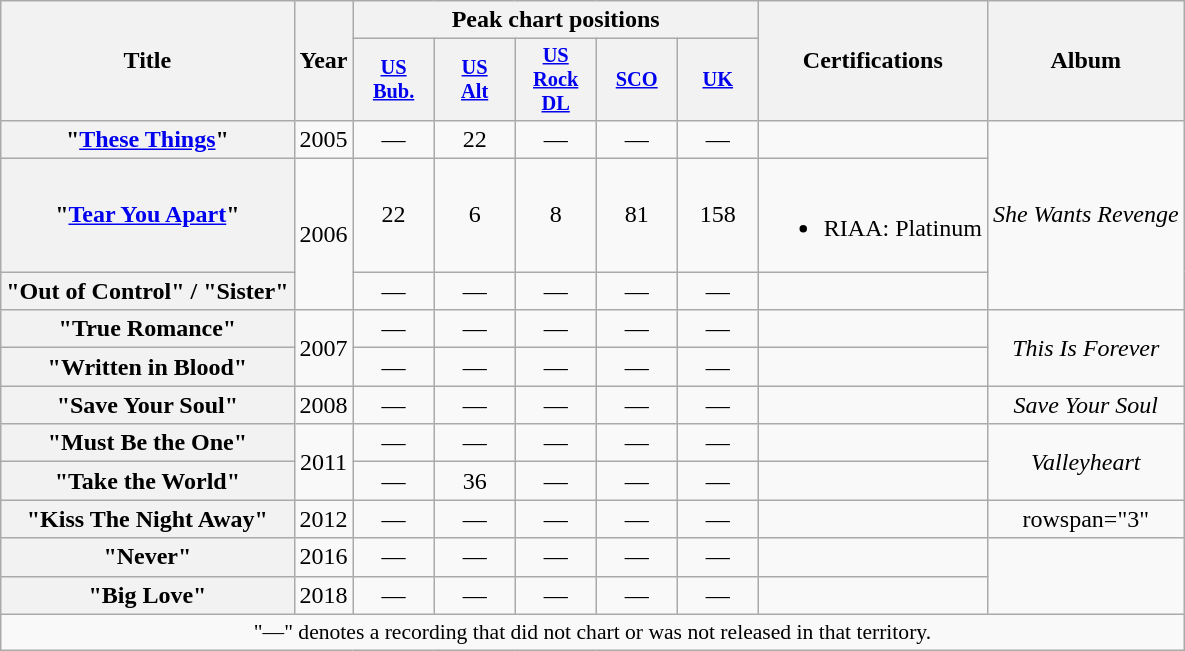<table class="wikitable plainrowheaders" style="text-align:center;" border="1">
<tr>
<th scope="col" rowspan="2">Title</th>
<th rowspan="2">Year</th>
<th colspan="5">Peak chart positions</th>
<th rowspan="2">Certifications</th>
<th rowspan="2">Album</th>
</tr>
<tr>
<th style="width:3.5em;font-size:85%;"><a href='#'>US<br>Bub.</a><br></th>
<th style="width:3.5em;font-size:85%;"><a href='#'>US<br>Alt</a><br></th>
<th style="width:3.5em;font-size:85%;"><a href='#'>US<br>Rock<br>DL</a><br></th>
<th style="width:3.5em;font-size:85%;"><a href='#'>SCO</a><br></th>
<th style="width:3.5em;font-size:85%;"><a href='#'>UK</a><br></th>
</tr>
<tr>
<th scope="row">"<a href='#'>These Things</a>"</th>
<td>2005</td>
<td style="text-align:center;">—</td>
<td style="text-align:center;">22</td>
<td style="text-align:center;">—</td>
<td style="text-align:center;">—</td>
<td style="text-align:center;">—</td>
<td></td>
<td rowspan="3"><em>She Wants Revenge</em></td>
</tr>
<tr>
<th scope="row">"<a href='#'>Tear You Apart</a>"</th>
<td style="text-align:center;" rowspan="2">2006</td>
<td style="text-align:center;">22</td>
<td style="text-align:center;">6</td>
<td style="text-align:center;">8</td>
<td style="text-align:center;">81</td>
<td style="text-align:center;">158</td>
<td><br><ul><li>RIAA: Platinum</li></ul></td>
</tr>
<tr>
<th scope="row">"Out of Control" / "Sister"</th>
<td style="text-align:center;">—</td>
<td style="text-align:center;">—</td>
<td style="text-align:center;">—</td>
<td style="text-align:center;">—</td>
<td style="text-align:center;">—</td>
<td></td>
</tr>
<tr>
<th scope="row">"True Romance"</th>
<td style="text-align:center;" rowspan="2">2007</td>
<td style="text-align:center;">—</td>
<td style="text-align:center;">—</td>
<td style="text-align:center;">—</td>
<td style="text-align:center;">—</td>
<td style="text-align:center;">—</td>
<td></td>
<td rowspan="2"><em>This Is Forever</em></td>
</tr>
<tr>
<th scope="row">"Written in Blood"</th>
<td style="text-align:center;">—</td>
<td style="text-align:center;">—</td>
<td style="text-align:center;">—</td>
<td style="text-align:center;">—</td>
<td style="text-align:center;">—</td>
<td></td>
</tr>
<tr>
<th scope="row">"Save Your Soul"</th>
<td style="text-align:center;">2008</td>
<td style="text-align:center;">—</td>
<td style="text-align:center;">—</td>
<td style="text-align:center;">—</td>
<td style="text-align:center;">—</td>
<td style="text-align:center;">—</td>
<td></td>
<td><em>Save Your Soul</em></td>
</tr>
<tr>
<th scope="row">"Must Be the One"</th>
<td style="text-align:center;" rowspan="2">2011</td>
<td style="text-align:center;">—</td>
<td style="text-align:center;">—</td>
<td style="text-align:center;">—</td>
<td style="text-align:center;">—</td>
<td style="text-align:center;">—</td>
<td></td>
<td rowspan="2"><em>Valleyheart</em></td>
</tr>
<tr>
<th scope="row">"Take the World"</th>
<td style="text-align:center;">—</td>
<td style="text-align:center;">36</td>
<td style="text-align:center;">—</td>
<td style="text-align:center;">—</td>
<td style="text-align:center;">—</td>
<td></td>
</tr>
<tr>
<th scope="row">"Kiss The Night Away"</th>
<td style="text-align:center;">2012</td>
<td style="text-align:center;">—</td>
<td style="text-align:center;">—</td>
<td style="text-align:center;">—</td>
<td style="text-align:center;">—</td>
<td style="text-align:center;">—</td>
<td></td>
<td>rowspan="3" </td>
</tr>
<tr>
<th scope="row">"Never"</th>
<td style="text-align:center;">2016</td>
<td style="text-align:center;">—</td>
<td style="text-align:center;">—</td>
<td style="text-align:center;">—</td>
<td style="text-align:center;">—</td>
<td style="text-align:center;">—</td>
<td></td>
</tr>
<tr>
<th scope="row">"Big Love"</th>
<td style="text-align:center;">2018</td>
<td style="text-align:center;">—</td>
<td style="text-align:center;">—</td>
<td style="text-align:center;">—</td>
<td style="text-align:center;">—</td>
<td style="text-align:center;">—</td>
<td></td>
</tr>
<tr>
<td colspan="14" style="font-size:90%">"—" denotes a recording that did not chart or was not released in that territory.</td>
</tr>
</table>
